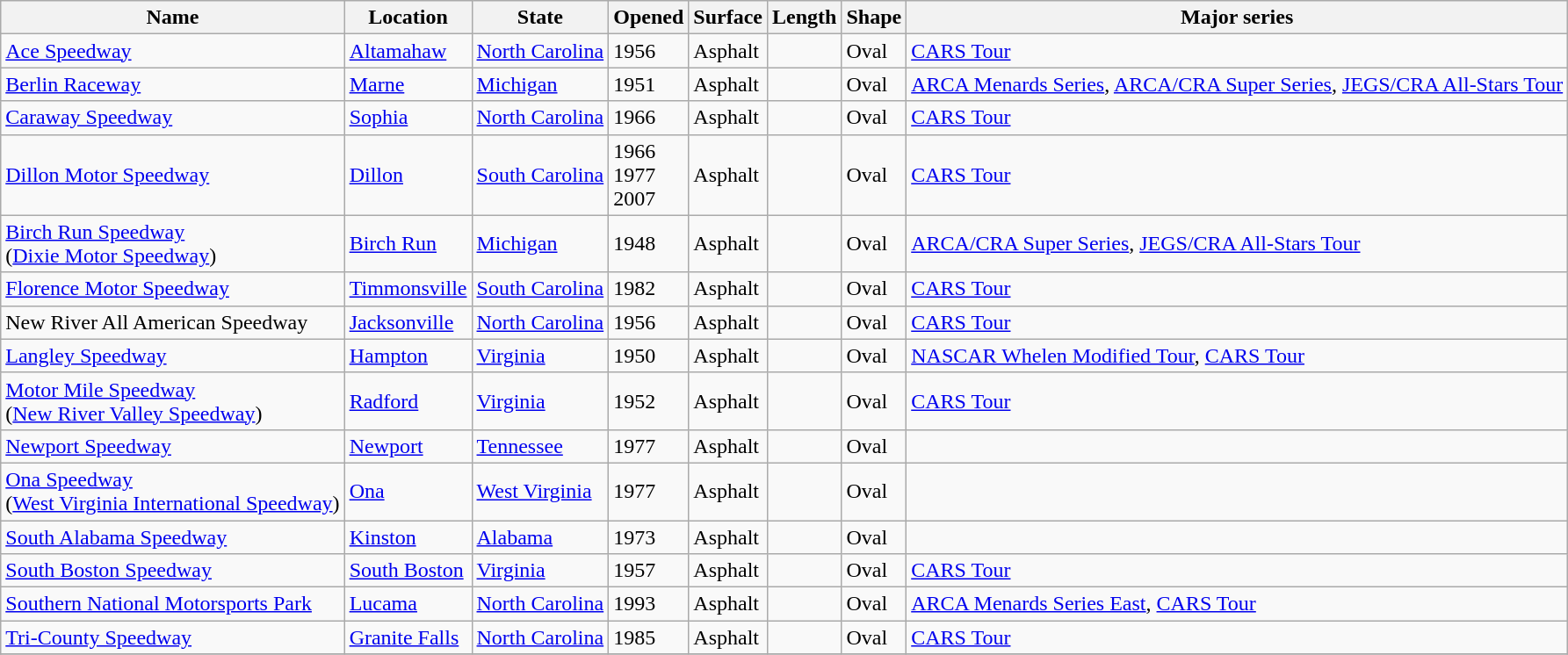<table class="wikitable sortable">
<tr>
<th>Name</th>
<th>Location</th>
<th>State</th>
<th>Opened</th>
<th>Surface</th>
<th>Length</th>
<th>Shape</th>
<th>Major series</th>
</tr>
<tr>
<td><a href='#'>Ace Speedway</a></td>
<td><a href='#'>Altamahaw</a><br></td>
<td><a href='#'>North Carolina</a></td>
<td>1956</td>
<td>Asphalt</td>
<td></td>
<td>Oval</td>
<td><a href='#'>CARS Tour</a></td>
</tr>
<tr>
<td><a href='#'>Berlin Raceway</a></td>
<td><a href='#'>Marne</a><br></td>
<td><a href='#'>Michigan</a></td>
<td>1951</td>
<td>Asphalt</td>
<td></td>
<td>Oval</td>
<td><a href='#'>ARCA Menards Series</a>, <a href='#'>ARCA/CRA Super Series</a>, <a href='#'>JEGS/CRA All-Stars Tour</a></td>
</tr>
<tr>
<td><a href='#'>Caraway Speedway</a></td>
<td><a href='#'>Sophia</a><br></td>
<td><a href='#'>North Carolina</a></td>
<td>1966</td>
<td>Asphalt</td>
<td></td>
<td>Oval</td>
<td><a href='#'>CARS Tour</a></td>
</tr>
<tr>
<td><a href='#'>Dillon Motor Speedway</a></td>
<td><a href='#'>Dillon</a><br></td>
<td><a href='#'>South Carolina</a></td>
<td>1966<br>1977<br>2007</td>
<td>Asphalt</td>
<td></td>
<td>Oval</td>
<td><a href='#'>CARS Tour</a></td>
</tr>
<tr>
<td><a href='#'>Birch Run Speedway</a><br>(<a href='#'>Dixie Motor Speedway</a>)</td>
<td><a href='#'>Birch Run</a><br></td>
<td><a href='#'>Michigan</a></td>
<td>1948</td>
<td>Asphalt</td>
<td></td>
<td>Oval</td>
<td><a href='#'>ARCA/CRA Super Series</a>, <a href='#'>JEGS/CRA All-Stars Tour</a></td>
</tr>
<tr>
<td><a href='#'>Florence Motor Speedway</a></td>
<td><a href='#'>Timmonsville</a><br></td>
<td><a href='#'>South Carolina</a></td>
<td>1982</td>
<td>Asphalt</td>
<td></td>
<td>Oval</td>
<td><a href='#'>CARS Tour</a></td>
</tr>
<tr>
<td>New River All American Speedway</td>
<td><a href='#'>Jacksonville</a><br></td>
<td><a href='#'>North Carolina</a></td>
<td>1956</td>
<td>Asphalt</td>
<td></td>
<td>Oval</td>
<td><a href='#'>CARS Tour</a></td>
</tr>
<tr>
<td><a href='#'>Langley Speedway</a></td>
<td><a href='#'>Hampton</a><br></td>
<td><a href='#'>Virginia</a></td>
<td>1950</td>
<td>Asphalt</td>
<td></td>
<td>Oval</td>
<td><a href='#'>NASCAR Whelen Modified Tour</a>, <a href='#'>CARS Tour</a></td>
</tr>
<tr>
<td><a href='#'>Motor Mile Speedway</a><br>(<a href='#'>New River Valley Speedway</a>)</td>
<td><a href='#'>Radford</a><br></td>
<td><a href='#'>Virginia</a></td>
<td>1952</td>
<td>Asphalt</td>
<td></td>
<td>Oval</td>
<td><a href='#'>CARS Tour</a></td>
</tr>
<tr>
<td><a href='#'>Newport Speedway</a></td>
<td><a href='#'>Newport</a><br></td>
<td><a href='#'>Tennessee</a></td>
<td>1977</td>
<td>Asphalt</td>
<td></td>
<td>Oval</td>
<td></td>
</tr>
<tr>
<td><a href='#'>Ona Speedway</a><br>(<a href='#'>West Virginia International Speedway</a>)</td>
<td><a href='#'>Ona</a><br></td>
<td><a href='#'>West Virginia</a></td>
<td>1977</td>
<td>Asphalt</td>
<td></td>
<td>Oval</td>
<td></td>
</tr>
<tr>
<td><a href='#'>South Alabama Speedway</a></td>
<td><a href='#'>Kinston</a><br></td>
<td><a href='#'>Alabama</a></td>
<td>1973</td>
<td>Asphalt</td>
<td></td>
<td>Oval</td>
<td></td>
</tr>
<tr>
<td><a href='#'>South Boston Speedway</a></td>
<td><a href='#'>South Boston</a><br></td>
<td><a href='#'>Virginia</a></td>
<td>1957</td>
<td>Asphalt</td>
<td></td>
<td>Oval</td>
<td><a href='#'>CARS Tour</a></td>
</tr>
<tr>
<td><a href='#'>Southern National Motorsports Park</a></td>
<td><a href='#'>Lucama</a><br></td>
<td><a href='#'>North Carolina</a></td>
<td>1993</td>
<td>Asphalt</td>
<td></td>
<td>Oval</td>
<td><a href='#'>ARCA Menards Series East</a>, <a href='#'>CARS Tour</a></td>
</tr>
<tr>
<td><a href='#'>Tri-County Speedway</a></td>
<td><a href='#'>Granite Falls</a><br></td>
<td><a href='#'>North Carolina</a></td>
<td>1985</td>
<td>Asphalt</td>
<td></td>
<td>Oval</td>
<td><a href='#'>CARS Tour</a></td>
</tr>
<tr>
</tr>
</table>
